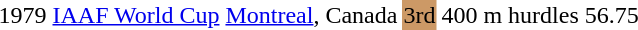<table>
<tr>
<td>1979</td>
<td><a href='#'>IAAF World Cup</a></td>
<td><a href='#'>Montreal</a>, Canada</td>
<td bgcolor=cc9966>3rd</td>
<td>400 m hurdles</td>
<td>56.75</td>
</tr>
</table>
